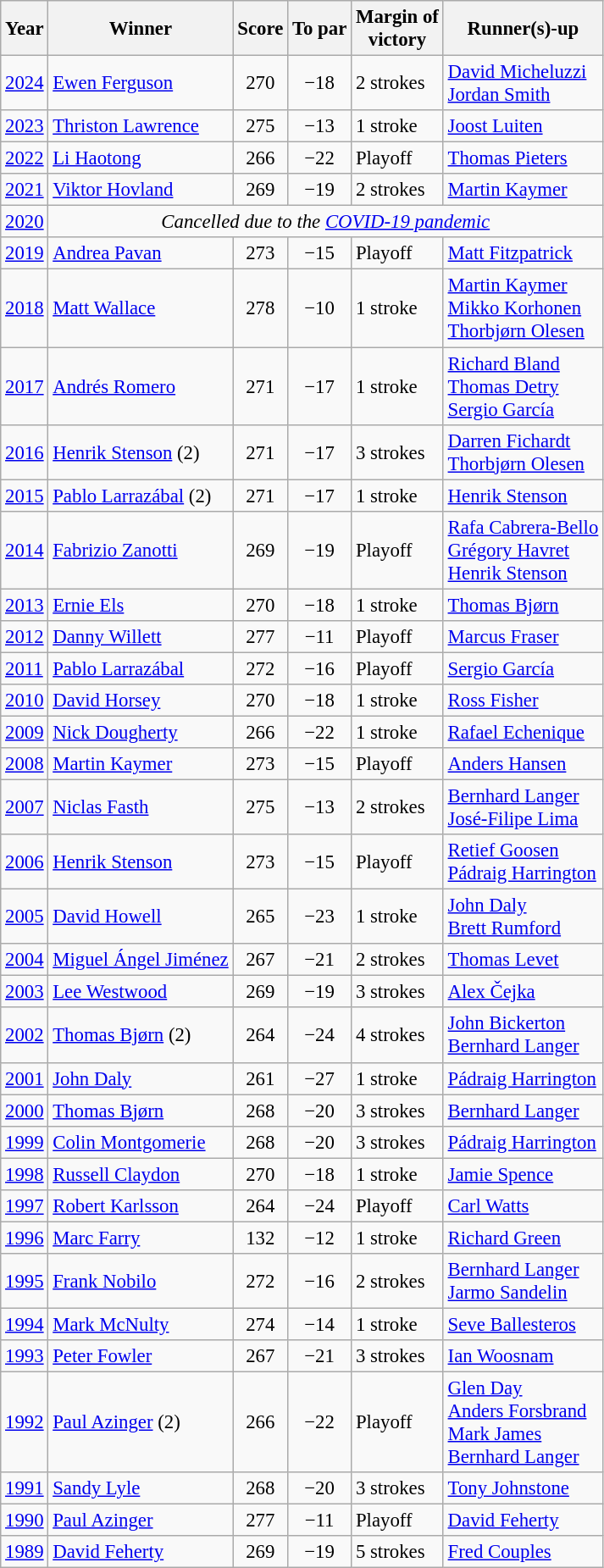<table class=wikitable style="font-size:95%">
<tr>
<th>Year</th>
<th>Winner</th>
<th>Score</th>
<th>To par</th>
<th>Margin of<br>victory</th>
<th>Runner(s)-up</th>
</tr>
<tr>
<td><a href='#'>2024</a></td>
<td> <a href='#'>Ewen Ferguson</a></td>
<td align=center>270</td>
<td align=center>−18</td>
<td>2 strokes</td>
<td> <a href='#'>David Micheluzzi</a><br> <a href='#'>Jordan Smith</a></td>
</tr>
<tr>
<td><a href='#'>2023</a></td>
<td> <a href='#'>Thriston Lawrence</a></td>
<td align=center>275</td>
<td align=center>−13</td>
<td>1 stroke</td>
<td> <a href='#'>Joost Luiten</a></td>
</tr>
<tr>
<td><a href='#'>2022</a></td>
<td> <a href='#'>Li Haotong</a></td>
<td align=center>266</td>
<td align=center>−22</td>
<td>Playoff</td>
<td> <a href='#'>Thomas Pieters</a></td>
</tr>
<tr>
<td><a href='#'>2021</a></td>
<td> <a href='#'>Viktor Hovland</a></td>
<td align=center>269</td>
<td align=center>−19</td>
<td>2 strokes</td>
<td> <a href='#'>Martin Kaymer</a></td>
</tr>
<tr>
<td><a href='#'>2020</a></td>
<td colspan=5 align=center><em>Cancelled due to the <a href='#'>COVID-19 pandemic</a></em></td>
</tr>
<tr>
<td><a href='#'>2019</a></td>
<td> <a href='#'>Andrea Pavan</a></td>
<td align=center>273</td>
<td align=center>−15</td>
<td>Playoff</td>
<td> <a href='#'>Matt Fitzpatrick</a></td>
</tr>
<tr>
<td><a href='#'>2018</a></td>
<td> <a href='#'>Matt Wallace</a></td>
<td align=center>278</td>
<td align=center>−10</td>
<td>1 stroke</td>
<td> <a href='#'>Martin Kaymer</a><br> <a href='#'>Mikko Korhonen</a><br> <a href='#'>Thorbjørn Olesen</a></td>
</tr>
<tr>
<td><a href='#'>2017</a></td>
<td> <a href='#'>Andrés Romero</a></td>
<td align=center>271</td>
<td align=center>−17</td>
<td>1 stroke</td>
<td> <a href='#'>Richard Bland</a><br> <a href='#'>Thomas Detry</a><br> <a href='#'>Sergio García</a></td>
</tr>
<tr>
<td><a href='#'>2016</a></td>
<td> <a href='#'>Henrik Stenson</a> (2)</td>
<td align=center>271</td>
<td align=center>−17</td>
<td>3 strokes</td>
<td> <a href='#'>Darren Fichardt</a><br> <a href='#'>Thorbjørn Olesen</a></td>
</tr>
<tr>
<td><a href='#'>2015</a></td>
<td> <a href='#'>Pablo Larrazábal</a> (2)</td>
<td align=center>271</td>
<td align=center>−17</td>
<td>1 stroke</td>
<td> <a href='#'>Henrik Stenson</a></td>
</tr>
<tr>
<td><a href='#'>2014</a></td>
<td> <a href='#'>Fabrizio Zanotti</a></td>
<td align=center>269</td>
<td align=center>−19</td>
<td>Playoff</td>
<td> <a href='#'>Rafa Cabrera-Bello</a><br> <a href='#'>Grégory Havret</a><br> <a href='#'>Henrik Stenson</a></td>
</tr>
<tr>
<td><a href='#'>2013</a></td>
<td> <a href='#'>Ernie Els</a></td>
<td align=center>270</td>
<td align=center>−18</td>
<td>1 stroke</td>
<td> <a href='#'>Thomas Bjørn</a></td>
</tr>
<tr>
<td><a href='#'>2012</a></td>
<td> <a href='#'>Danny Willett</a></td>
<td align=center>277</td>
<td align=center>−11</td>
<td>Playoff</td>
<td> <a href='#'>Marcus Fraser</a></td>
</tr>
<tr>
<td><a href='#'>2011</a></td>
<td> <a href='#'>Pablo Larrazábal</a></td>
<td align=center>272</td>
<td align=center>−16</td>
<td>Playoff</td>
<td> <a href='#'>Sergio García</a></td>
</tr>
<tr>
<td><a href='#'>2010</a></td>
<td> <a href='#'>David Horsey</a></td>
<td align=center>270</td>
<td align=center>−18</td>
<td>1 stroke</td>
<td> <a href='#'>Ross Fisher</a></td>
</tr>
<tr>
<td><a href='#'>2009</a></td>
<td> <a href='#'>Nick Dougherty</a></td>
<td align=center>266</td>
<td align=center>−22</td>
<td>1 stroke</td>
<td> <a href='#'>Rafael Echenique</a></td>
</tr>
<tr>
<td><a href='#'>2008</a></td>
<td> <a href='#'>Martin Kaymer</a></td>
<td align=center>273</td>
<td align=center>−15</td>
<td>Playoff</td>
<td> <a href='#'>Anders Hansen</a></td>
</tr>
<tr>
<td><a href='#'>2007</a></td>
<td> <a href='#'>Niclas Fasth</a></td>
<td align=center>275</td>
<td align=center>−13</td>
<td>2 strokes</td>
<td> <a href='#'>Bernhard Langer</a><br> <a href='#'>José-Filipe Lima</a></td>
</tr>
<tr>
<td><a href='#'>2006</a></td>
<td> <a href='#'>Henrik Stenson</a></td>
<td align=center>273</td>
<td align=center>−15</td>
<td>Playoff</td>
<td> <a href='#'>Retief Goosen</a><br> <a href='#'>Pádraig Harrington</a></td>
</tr>
<tr>
<td><a href='#'>2005</a></td>
<td> <a href='#'>David Howell</a></td>
<td align=center>265</td>
<td align=center>−23</td>
<td>1 stroke</td>
<td> <a href='#'>John Daly</a><br> <a href='#'>Brett Rumford</a></td>
</tr>
<tr>
<td><a href='#'>2004</a></td>
<td> <a href='#'>Miguel Ángel Jiménez</a></td>
<td align=center>267</td>
<td align=center>−21</td>
<td>2 strokes</td>
<td> <a href='#'>Thomas Levet</a></td>
</tr>
<tr>
<td><a href='#'>2003</a></td>
<td> <a href='#'>Lee Westwood</a></td>
<td align=center>269</td>
<td align=center>−19</td>
<td>3 strokes</td>
<td> <a href='#'>Alex Čejka</a></td>
</tr>
<tr>
<td><a href='#'>2002</a></td>
<td> <a href='#'>Thomas Bjørn</a> (2)</td>
<td align=center>264</td>
<td align=center>−24</td>
<td>4 strokes</td>
<td> <a href='#'>John Bickerton</a><br> <a href='#'>Bernhard Langer</a></td>
</tr>
<tr>
<td><a href='#'>2001</a></td>
<td> <a href='#'>John Daly</a></td>
<td align=center>261</td>
<td align=center>−27</td>
<td>1 stroke</td>
<td> <a href='#'>Pádraig Harrington</a></td>
</tr>
<tr>
<td><a href='#'>2000</a></td>
<td> <a href='#'>Thomas Bjørn</a></td>
<td align=center>268</td>
<td align=center>−20</td>
<td>3 strokes</td>
<td> <a href='#'>Bernhard Langer</a></td>
</tr>
<tr>
<td><a href='#'>1999</a></td>
<td> <a href='#'>Colin Montgomerie</a></td>
<td align=center>268</td>
<td align=center>−20</td>
<td>3 strokes</td>
<td> <a href='#'>Pádraig Harrington</a></td>
</tr>
<tr>
<td><a href='#'>1998</a></td>
<td> <a href='#'>Russell Claydon</a></td>
<td align=center>270</td>
<td align=center>−18</td>
<td>1 stroke</td>
<td> <a href='#'>Jamie Spence</a></td>
</tr>
<tr>
<td><a href='#'>1997</a></td>
<td> <a href='#'>Robert Karlsson</a></td>
<td align=center>264</td>
<td align=center>−24</td>
<td>Playoff</td>
<td> <a href='#'>Carl Watts</a></td>
</tr>
<tr>
<td><a href='#'>1996</a></td>
<td> <a href='#'>Marc Farry</a></td>
<td align=center>132</td>
<td align=center>−12</td>
<td>1 stroke</td>
<td> <a href='#'>Richard Green</a></td>
</tr>
<tr>
<td><a href='#'>1995</a></td>
<td> <a href='#'>Frank Nobilo</a></td>
<td align=center>272</td>
<td align=center>−16</td>
<td>2 strokes</td>
<td> <a href='#'>Bernhard Langer</a><br> <a href='#'>Jarmo Sandelin</a></td>
</tr>
<tr>
<td><a href='#'>1994</a></td>
<td> <a href='#'>Mark McNulty</a></td>
<td align=center>274</td>
<td align=center>−14</td>
<td>1 stroke</td>
<td> <a href='#'>Seve Ballesteros</a></td>
</tr>
<tr>
<td><a href='#'>1993</a></td>
<td> <a href='#'>Peter Fowler</a></td>
<td align=center>267</td>
<td align=center>−21</td>
<td>3 strokes</td>
<td> <a href='#'>Ian Woosnam</a></td>
</tr>
<tr>
<td><a href='#'>1992</a></td>
<td> <a href='#'>Paul Azinger</a> (2)</td>
<td align=center>266</td>
<td align=center>−22</td>
<td>Playoff</td>
<td> <a href='#'>Glen Day</a><br> <a href='#'>Anders Forsbrand</a><br> <a href='#'>Mark James</a><br> <a href='#'>Bernhard Langer</a></td>
</tr>
<tr>
<td><a href='#'>1991</a></td>
<td> <a href='#'>Sandy Lyle</a></td>
<td align=center>268</td>
<td align=center>−20</td>
<td>3 strokes</td>
<td> <a href='#'>Tony Johnstone</a></td>
</tr>
<tr>
<td><a href='#'>1990</a></td>
<td> <a href='#'>Paul Azinger</a></td>
<td align=center>277</td>
<td align=center>−11</td>
<td>Playoff</td>
<td> <a href='#'>David Feherty</a></td>
</tr>
<tr>
<td><a href='#'>1989</a></td>
<td> <a href='#'>David Feherty</a></td>
<td align=center>269</td>
<td align=center>−19</td>
<td>5 strokes</td>
<td> <a href='#'>Fred Couples</a></td>
</tr>
</table>
